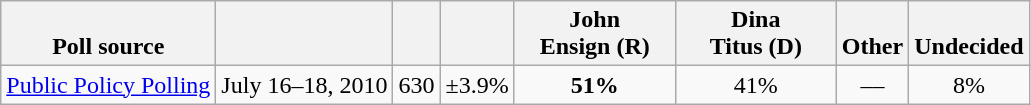<table class="wikitable" style="text-align:center">
<tr valign=bottom>
<th>Poll source</th>
<th></th>
<th></th>
<th></th>
<th style="width:100px;">John<br>Ensign (R)</th>
<th style="width:100px;">Dina<br>Titus (D)</th>
<th>Other</th>
<th>Undecided</th>
</tr>
<tr>
<td align=left><a href='#'>Public Policy Polling</a></td>
<td>July 16–18, 2010</td>
<td>630</td>
<td>±3.9%</td>
<td><strong>51%</strong></td>
<td>41%</td>
<td>––</td>
<td>8%</td>
</tr>
</table>
